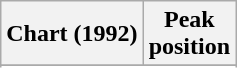<table class="wikitable">
<tr>
<th align="left">Chart (1992)</th>
<th align="left">Peak<br>position</th>
</tr>
<tr>
</tr>
<tr>
</tr>
</table>
